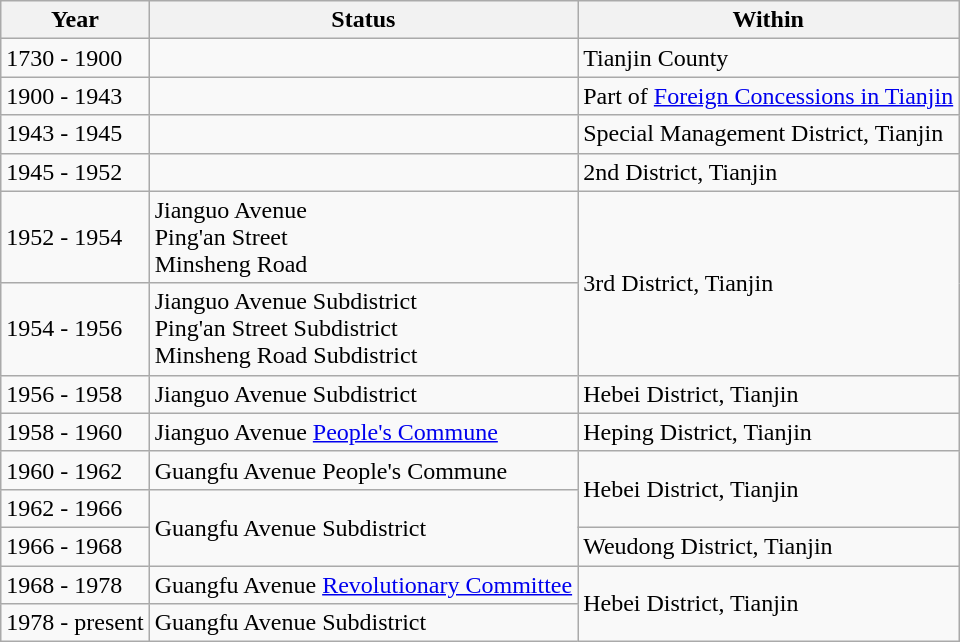<table class="wikitable">
<tr>
<th>Year</th>
<th>Status</th>
<th>Within</th>
</tr>
<tr>
<td>1730 - 1900</td>
<td></td>
<td>Tianjin County</td>
</tr>
<tr>
<td>1900 - 1943</td>
<td></td>
<td>Part of <a href='#'>Foreign Concessions in Tianjin</a></td>
</tr>
<tr>
<td>1943 - 1945</td>
<td></td>
<td>Special Management District, Tianjin</td>
</tr>
<tr>
<td>1945 - 1952</td>
<td></td>
<td>2nd District, Tianjin</td>
</tr>
<tr>
<td>1952 - 1954</td>
<td>Jianguo Avenue<br>Ping'an Street<br>Minsheng Road</td>
<td rowspan="2">3rd District, Tianjin</td>
</tr>
<tr>
<td>1954 - 1956</td>
<td>Jianguo Avenue Subdistrict<br>Ping'an Street Subdistrict<br>Minsheng Road Subdistrict</td>
</tr>
<tr>
<td>1956 - 1958</td>
<td>Jianguo Avenue Subdistrict</td>
<td>Hebei District, Tianjin</td>
</tr>
<tr>
<td>1958 - 1960</td>
<td>Jianguo Avenue <a href='#'>People's Commune</a></td>
<td>Heping District, Tianjin</td>
</tr>
<tr>
<td>1960 - 1962</td>
<td>Guangfu Avenue People's Commune</td>
<td rowspan="2">Hebei District, Tianjin</td>
</tr>
<tr>
<td>1962 - 1966</td>
<td rowspan="2">Guangfu Avenue Subdistrict</td>
</tr>
<tr>
<td>1966 - 1968</td>
<td>Weudong District, Tianjin</td>
</tr>
<tr>
<td>1968 - 1978</td>
<td>Guangfu Avenue <a href='#'>Revolutionary Committee</a></td>
<td rowspan="2">Hebei District, Tianjin</td>
</tr>
<tr>
<td>1978 - present</td>
<td>Guangfu Avenue Subdistrict</td>
</tr>
</table>
